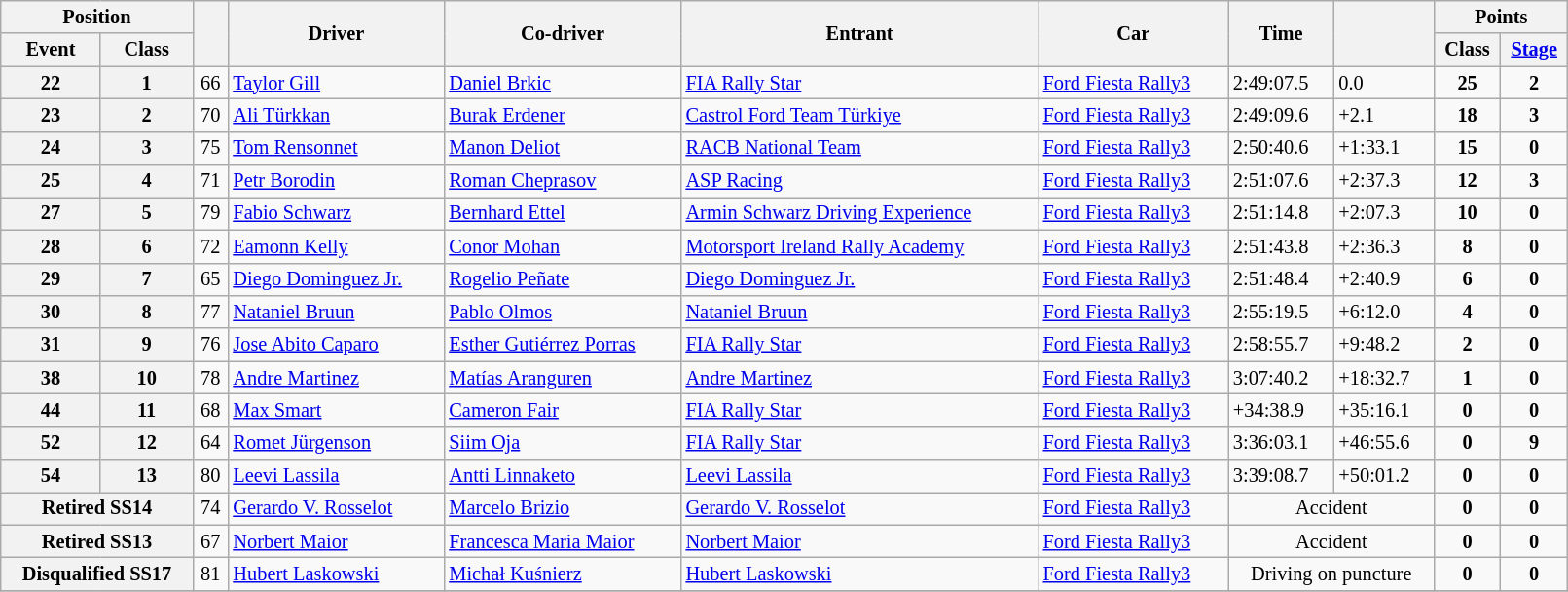<table class="wikitable" width=85% style="font-size: 85%;">
<tr>
<th colspan="2">Position</th>
<th rowspan="2"></th>
<th rowspan="2">Driver</th>
<th rowspan="2">Co-driver</th>
<th rowspan="2">Entrant</th>
<th rowspan="2">Car</th>
<th rowspan="2">Time</th>
<th rowspan="2"></th>
<th colspan="2">Points</th>
</tr>
<tr>
<th>Event</th>
<th>Class</th>
<th>Class</th>
<th><a href='#'>Stage</a></th>
</tr>
<tr>
<th>22</th>
<th>1</th>
<td align="center">66</td>
<td><a href='#'>Taylor Gill</a></td>
<td><a href='#'>Daniel Brkic</a></td>
<td><a href='#'>FIA Rally Star</a></td>
<td><a href='#'>Ford Fiesta Rally3</a></td>
<td>2:49:07.5</td>
<td>0.0</td>
<td align="center"><strong>25</strong></td>
<td align="center"><strong>2</strong></td>
</tr>
<tr>
<th>23</th>
<th>2</th>
<td align="center">70</td>
<td><a href='#'>Ali Türkkan</a></td>
<td><a href='#'>Burak Erdener</a></td>
<td><a href='#'>Castrol Ford Team Türkiye</a></td>
<td><a href='#'>Ford Fiesta Rally3</a></td>
<td>2:49:09.6</td>
<td>+2.1</td>
<td align="center"><strong>18</strong></td>
<td align="center"><strong>3</strong></td>
</tr>
<tr>
<th>24</th>
<th>3</th>
<td align="center">75</td>
<td><a href='#'>Tom Rensonnet</a></td>
<td><a href='#'>Manon Deliot</a></td>
<td><a href='#'>RACB National Team</a></td>
<td><a href='#'>Ford Fiesta Rally3</a></td>
<td>2:50:40.6</td>
<td>+1:33.1</td>
<td align="center"><strong>15</strong></td>
<td align="center"><strong>0</strong></td>
</tr>
<tr>
<th>25</th>
<th>4</th>
<td align="center">71</td>
<td><a href='#'>Petr Borodin</a></td>
<td><a href='#'>Roman Cheprasov</a></td>
<td><a href='#'>ASP Racing</a></td>
<td><a href='#'>Ford Fiesta Rally3</a></td>
<td>2:51:07.6</td>
<td>+2:37.3</td>
<td align="center"><strong>12</strong></td>
<td align="center"><strong>3</strong></td>
</tr>
<tr>
<th>27</th>
<th>5</th>
<td align="center">79</td>
<td><a href='#'>Fabio Schwarz</a></td>
<td><a href='#'>Bernhard Ettel</a></td>
<td><a href='#'>Armin Schwarz Driving Experience</a></td>
<td><a href='#'>Ford Fiesta Rally3</a></td>
<td>2:51:14.8</td>
<td>+2:07.3</td>
<td align="center"><strong>10</strong></td>
<td align="center"><strong>0</strong></td>
</tr>
<tr>
<th>28</th>
<th>6</th>
<td align="center">72</td>
<td><a href='#'>Eamonn Kelly</a></td>
<td><a href='#'>Conor Mohan</a></td>
<td><a href='#'>Motorsport Ireland Rally Academy</a></td>
<td><a href='#'>Ford Fiesta Rally3</a></td>
<td>2:51:43.8</td>
<td>+2:36.3</td>
<td align="center"><strong>8</strong></td>
<td align="center"><strong>0</strong></td>
</tr>
<tr>
<th>29</th>
<th>7</th>
<td align="center">65</td>
<td><a href='#'>Diego Dominguez Jr.</a></td>
<td><a href='#'>Rogelio Peñate</a></td>
<td><a href='#'>Diego Dominguez Jr.</a></td>
<td><a href='#'>Ford Fiesta Rally3</a></td>
<td>2:51:48.4</td>
<td>+2:40.9</td>
<td align="center"><strong>6</strong></td>
<td align="center"><strong>0</strong></td>
</tr>
<tr>
<th>30</th>
<th>8</th>
<td align="center">77</td>
<td><a href='#'>Nataniel Bruun</a></td>
<td><a href='#'>Pablo Olmos</a></td>
<td><a href='#'>Nataniel Bruun</a></td>
<td><a href='#'>Ford Fiesta Rally3</a></td>
<td>2:55:19.5</td>
<td>+6:12.0</td>
<td align="center"><strong>4</strong></td>
<td align="center"><strong>0</strong></td>
</tr>
<tr>
<th>31</th>
<th>9</th>
<td align="center">76</td>
<td><a href='#'>Jose Abito Caparo</a></td>
<td><a href='#'>Esther Gutiérrez Porras</a></td>
<td><a href='#'>FIA Rally Star</a></td>
<td><a href='#'>Ford Fiesta Rally3</a></td>
<td>2:58:55.7</td>
<td>+9:48.2</td>
<td align="center"><strong>2</strong></td>
<td align="center"><strong>0</strong></td>
</tr>
<tr>
<th>38</th>
<th>10</th>
<td align="center">78</td>
<td><a href='#'>Andre Martinez</a></td>
<td><a href='#'>Matías Aranguren</a></td>
<td><a href='#'>Andre Martinez</a></td>
<td><a href='#'>Ford Fiesta Rally3</a></td>
<td>3:07:40.2</td>
<td>+18:32.7</td>
<td align="center"><strong>1</strong></td>
<td align="center"><strong>0</strong></td>
</tr>
<tr>
<th>44</th>
<th>11</th>
<td align="center">68</td>
<td><a href='#'>Max Smart</a></td>
<td><a href='#'>Cameron Fair</a></td>
<td><a href='#'>FIA Rally Star</a></td>
<td><a href='#'>Ford Fiesta Rally3</a></td>
<td>+34:38.9</td>
<td>+35:16.1</td>
<td align="center"><strong>0</strong></td>
<td align="center"><strong>0</strong></td>
</tr>
<tr>
<th>52</th>
<th>12</th>
<td align="center">64</td>
<td><a href='#'>Romet Jürgenson</a></td>
<td><a href='#'>Siim Oja</a></td>
<td><a href='#'>FIA Rally Star</a></td>
<td><a href='#'>Ford Fiesta Rally3</a></td>
<td>3:36:03.1</td>
<td>+46:55.6</td>
<td align="center"><strong>0</strong></td>
<td align="center"><strong>9</strong></td>
</tr>
<tr>
<th>54</th>
<th>13</th>
<td align="center">80</td>
<td><a href='#'>Leevi Lassila</a></td>
<td><a href='#'>Antti Linnaketo</a></td>
<td><a href='#'>Leevi Lassila</a></td>
<td><a href='#'>Ford Fiesta Rally3</a></td>
<td>3:39:08.7</td>
<td>+50:01.2</td>
<td align="center"><strong>0</strong></td>
<td align="center"><strong>0</strong></td>
</tr>
<tr>
<th colspan="2">Retired SS14</th>
<td align="center">74</td>
<td><a href='#'>Gerardo V. Rosselot</a></td>
<td><a href='#'>Marcelo Brizio</a></td>
<td><a href='#'>Gerardo V. Rosselot</a></td>
<td><a href='#'>Ford Fiesta Rally3</a></td>
<td align="center" colspan="2">Accident</td>
<td align="center"><strong>0</strong></td>
<td align="center"><strong>0</strong></td>
</tr>
<tr>
<th colspan="2">Retired SS13</th>
<td align="center">67</td>
<td><a href='#'>Norbert Maior</a></td>
<td><a href='#'>Francesca Maria Maior</a></td>
<td><a href='#'>Norbert Maior</a></td>
<td><a href='#'>Ford Fiesta Rally3</a></td>
<td align="center" colspan="2">Accident</td>
<td align="center"><strong>0</strong></td>
<td align="center"><strong>0</strong></td>
</tr>
<tr>
<th colspan="2">Disqualified SS17</th>
<td align="center">81</td>
<td><a href='#'>Hubert Laskowski</a></td>
<td><a href='#'>Michał Kuśnierz</a></td>
<td><a href='#'>Hubert Laskowski</a></td>
<td><a href='#'>Ford Fiesta Rally3</a></td>
<td align="center" colspan="2">Driving on puncture</td>
<td align="center"><strong>0</strong></td>
<td align="center"><strong>0</strong></td>
</tr>
<tr>
</tr>
</table>
